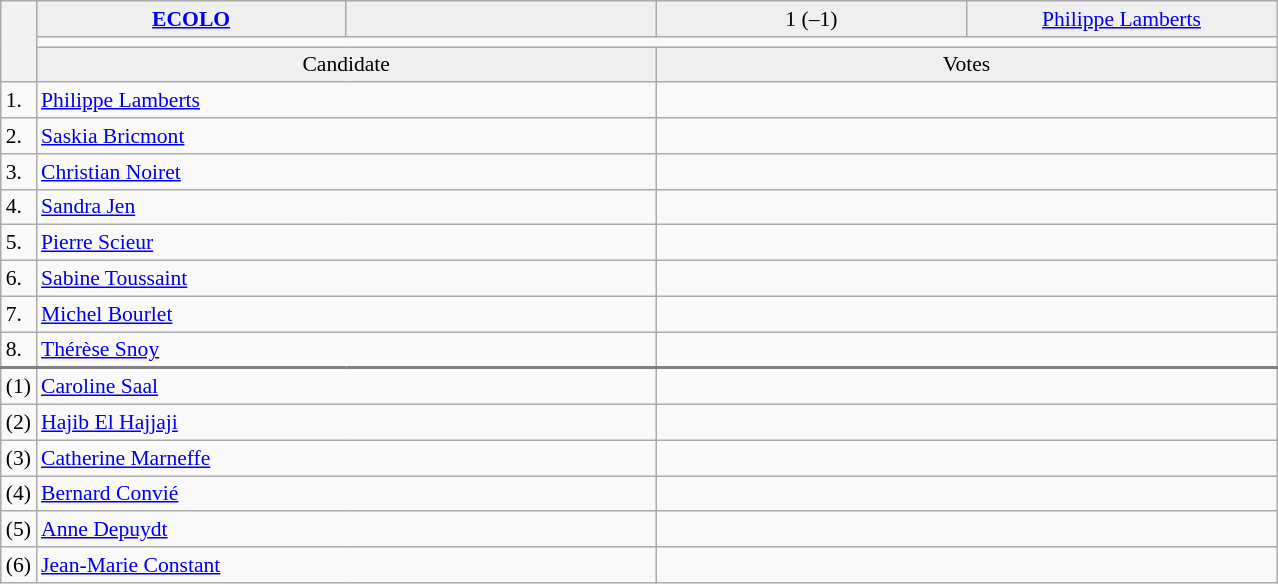<table class="wikitable collapsible collapsed" style=text-align:left;font-size:90%>
<tr>
<th rowspan=3></th>
<td bgcolor=efefef width=200 align=center><strong> <a href='#'>ECOLO</a></strong></td>
<td bgcolor=efefef width=200 align=center></td>
<td bgcolor=efefef width=200 align=center>1 (–1)</td>
<td bgcolor=efefef width=200 align=center><a href='#'>Philippe Lamberts</a></td>
</tr>
<tr>
<td colspan=4 bgcolor=></td>
</tr>
<tr>
<td bgcolor=efefef align=center colspan=2>Candidate</td>
<td bgcolor=efefef align=center colspan=2>Votes</td>
</tr>
<tr>
<td>1.</td>
<td colspan=2><a href='#'>Philippe Lamberts</a></td>
<td colspan=2></td>
</tr>
<tr>
<td>2.</td>
<td colspan=2><a href='#'>Saskia Bricmont</a></td>
<td colspan=2></td>
</tr>
<tr>
<td>3.</td>
<td colspan=2><a href='#'>Christian Noiret</a></td>
<td colspan=2></td>
</tr>
<tr>
<td>4.</td>
<td colspan=2><a href='#'>Sandra Jen</a></td>
<td colspan=2></td>
</tr>
<tr>
<td>5.</td>
<td colspan=2><a href='#'>Pierre Scieur</a></td>
<td colspan=2></td>
</tr>
<tr>
<td>6.</td>
<td colspan=2><a href='#'>Sabine Toussaint</a></td>
<td colspan=2></td>
</tr>
<tr>
<td>7.</td>
<td colspan=2><a href='#'>Michel Bourlet</a></td>
<td colspan=2></td>
</tr>
<tr>
<td>8.</td>
<td colspan=2><a href='#'>Thérèse Snoy</a></td>
<td colspan=2></td>
</tr>
<tr style="border-top:2px solid gray;">
<td>(1)</td>
<td colspan=2><a href='#'>Caroline Saal</a></td>
<td colspan=2></td>
</tr>
<tr>
<td>(2)</td>
<td colspan=2><a href='#'>Hajib El Hajjaji</a></td>
<td colspan=2></td>
</tr>
<tr>
<td>(3)</td>
<td colspan=2><a href='#'>Catherine Marneffe</a></td>
<td colspan=2></td>
</tr>
<tr>
<td>(4)</td>
<td colspan=2><a href='#'>Bernard Convié</a></td>
<td colspan=2></td>
</tr>
<tr>
<td>(5)</td>
<td colspan=2><a href='#'>Anne Depuydt</a></td>
<td colspan=2></td>
</tr>
<tr>
<td>(6)</td>
<td colspan=2><a href='#'>Jean‐Marie Constant</a></td>
<td colspan=2></td>
</tr>
</table>
